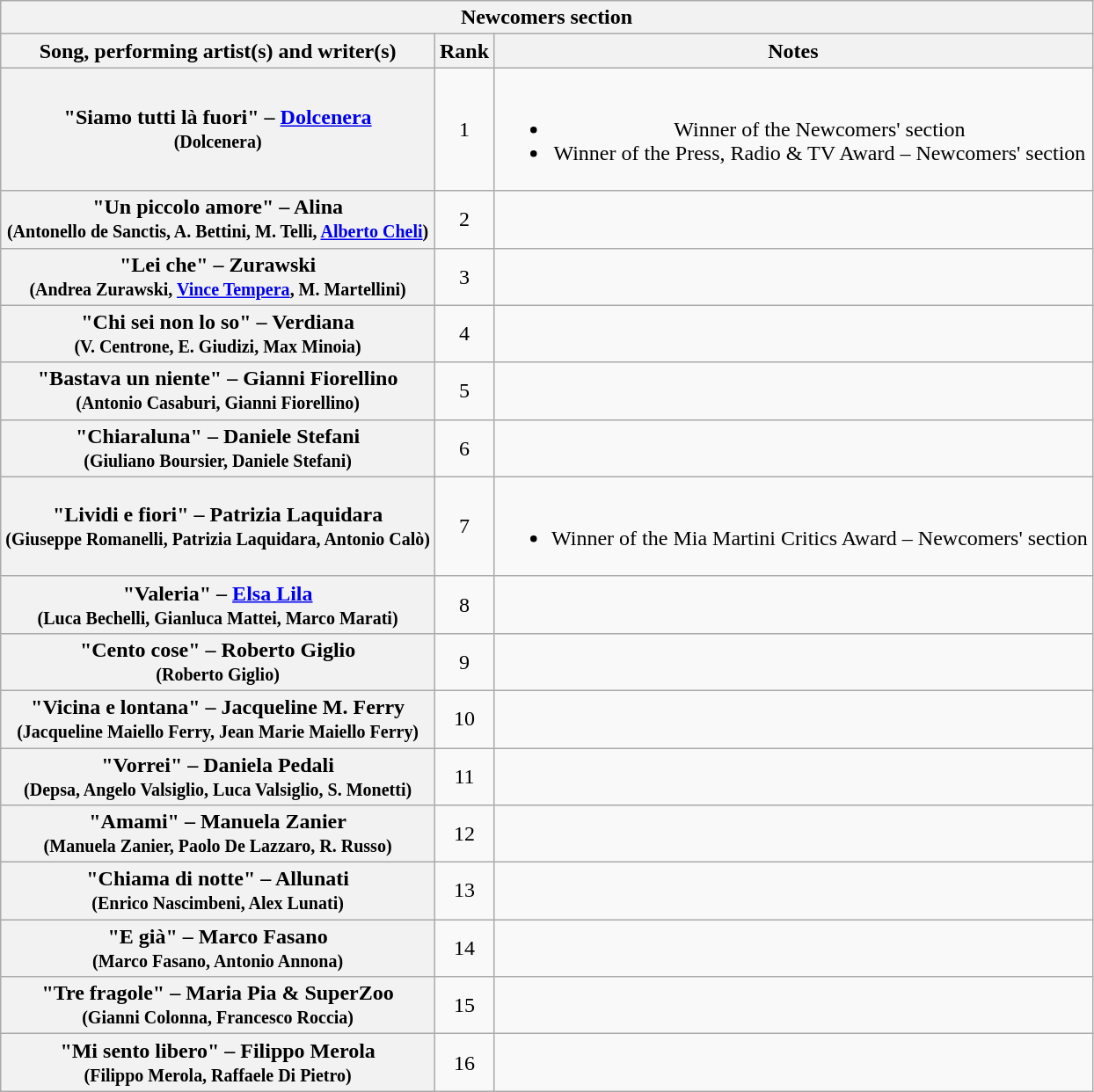<table class="plainrowheaders wikitable" style="text-align:center;">
<tr>
<th colspan="3">Newcomers section </th>
</tr>
<tr>
<th>Song, performing artist(s) and writer(s)</th>
<th>Rank</th>
<th>Notes</th>
</tr>
<tr>
<th scope="row">"Siamo tutti là fuori" – <a href='#'>Dolcenera</a><br><small>(Dolcenera)</small></th>
<td>1</td>
<td><br><ul><li>Winner of the Newcomers' section</li><li>Winner of the Press, Radio & TV Award – Newcomers' section</li></ul></td>
</tr>
<tr />
<th scope="row">"Un piccolo amore" – Alina<br><small>(Antonello de Sanctis, A. Bettini, M. Telli, <a href='#'>Alberto Cheli</a>)</small></th>
<td>2</td>
<td></td>
</tr>
<tr>
<th scope="row">"Lei che" – Zurawski<br><small>(Andrea Zurawski, <a href='#'>Vince Tempera</a>, M. Martellini)</small></th>
<td>3</td>
<td></td>
</tr>
<tr>
<th scope="row">"Chi sei non lo so" – Verdiana<br><small>(V. Centrone, E. Giudizi, Max Minoia)</small></th>
<td>4</td>
<td></td>
</tr>
<tr>
<th scope="row">"Bastava un niente" – Gianni Fiorellino<br><small>(Antonio Casaburi, Gianni Fiorellino)</small></th>
<td>5</td>
<td></td>
</tr>
<tr>
<th scope="row">"Chiaraluna" – Daniele Stefani<br><small>(Giuliano Boursier, Daniele Stefani)</small></th>
<td>6</td>
<td></td>
</tr>
<tr>
<th scope="row">"Lividi e fiori" – Patrizia Laquidara<br><small>(Giuseppe Romanelli, Patrizia Laquidara, Antonio Calò)</small></th>
<td>7</td>
<td><br><ul><li>Winner of the Mia Martini Critics Award – Newcomers' section</li></ul></td>
</tr>
<tr>
<th scope="row">"Valeria" – <a href='#'>Elsa Lila</a><br><small>(Luca Bechelli, Gianluca Mattei, Marco Marati)</small></th>
<td>8</td>
<td></td>
</tr>
<tr>
<th scope="row">"Cento cose" – Roberto Giglio<br><small>(Roberto Giglio)</small></th>
<td>9</td>
<td></td>
</tr>
<tr>
<th scope="row">"Vicina e lontana" – Jacqueline M. Ferry<br><small>(Jacqueline Maiello Ferry, Jean Marie Maiello Ferry)</small></th>
<td>10</td>
<td></td>
</tr>
<tr>
<th scope="row">"Vorrei" – Daniela Pedali<br><small>(Depsa, Angelo Valsiglio, Luca Valsiglio, S. Monetti)</small></th>
<td>11</td>
<td></td>
</tr>
<tr>
<th scope="row">"Amami" – Manuela Zanier<br><small>(Manuela Zanier, Paolo De Lazzaro, R. Russo)</small></th>
<td>12</td>
<td></td>
</tr>
<tr>
<th scope="row">"Chiama di notte" – Allunati<br><small>(Enrico Nascimbeni, Alex Lunati)</small></th>
<td>13</td>
<td></td>
</tr>
<tr>
<th scope="row">"E già" – Marco Fasano<br><small>(Marco Fasano, Antonio Annona)</small></th>
<td>14</td>
<td></td>
</tr>
<tr>
<th scope="row">"Tre fragole" – Maria Pia & SuperZoo <br><small>(Gianni Colonna, Francesco Roccia)</small></th>
<td>15</td>
<td></td>
</tr>
<tr>
<th scope="row">"Mi sento libero" – Filippo Merola<br><small>(Filippo Merola, Raffaele Di Pietro)</small></th>
<td>16</td>
<td></td>
</tr>
</table>
